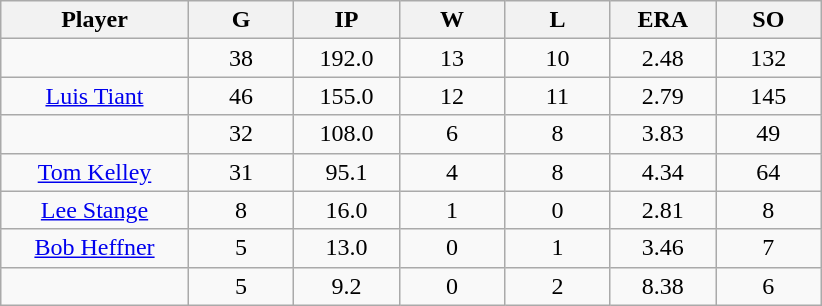<table class="wikitable sortable">
<tr>
<th bgcolor="#DDDDFF" width="16%">Player</th>
<th bgcolor="#DDDDFF" width="9%">G</th>
<th bgcolor="#DDDDFF" width="9%">IP</th>
<th bgcolor="#DDDDFF" width="9%">W</th>
<th bgcolor="#DDDDFF" width="9%">L</th>
<th bgcolor="#DDDDFF" width="9%">ERA</th>
<th bgcolor="#DDDDFF" width="9%">SO</th>
</tr>
<tr align="center">
<td></td>
<td>38</td>
<td>192.0</td>
<td>13</td>
<td>10</td>
<td>2.48</td>
<td>132</td>
</tr>
<tr align="center">
<td><a href='#'>Luis Tiant</a></td>
<td>46</td>
<td>155.0</td>
<td>12</td>
<td>11</td>
<td>2.79</td>
<td>145</td>
</tr>
<tr align="center">
<td></td>
<td>32</td>
<td>108.0</td>
<td>6</td>
<td>8</td>
<td>3.83</td>
<td>49</td>
</tr>
<tr align="center">
<td><a href='#'>Tom Kelley</a></td>
<td>31</td>
<td>95.1</td>
<td>4</td>
<td>8</td>
<td>4.34</td>
<td>64</td>
</tr>
<tr align="center">
<td><a href='#'>Lee Stange</a></td>
<td>8</td>
<td>16.0</td>
<td>1</td>
<td>0</td>
<td>2.81</td>
<td>8</td>
</tr>
<tr align="center">
<td><a href='#'>Bob Heffner</a></td>
<td>5</td>
<td>13.0</td>
<td>0</td>
<td>1</td>
<td>3.46</td>
<td>7</td>
</tr>
<tr align="center">
<td></td>
<td>5</td>
<td>9.2</td>
<td>0</td>
<td>2</td>
<td>8.38</td>
<td>6</td>
</tr>
</table>
